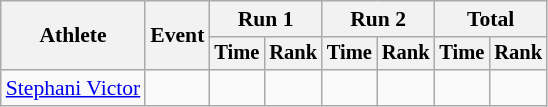<table class="wikitable" style="font-size:90%">
<tr>
<th rowspan=2>Athlete</th>
<th rowspan=2>Event</th>
<th colspan=2>Run 1</th>
<th colspan=2>Run 2</th>
<th colspan=2>Total</th>
</tr>
<tr style="font-size:95%">
<th>Time</th>
<th>Rank</th>
<th>Time</th>
<th>Rank</th>
<th>Time</th>
<th>Rank</th>
</tr>
<tr align=center>
<td align=left><a href='#'>Stephani Victor</a></td>
<td></td>
<td></td>
<td></td>
<td></td>
<td></td>
<td></td>
<td></td>
</tr>
</table>
